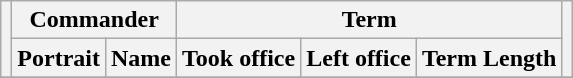<table class="wikitable" style="text-align:center;">
<tr>
<th rowspan=2></th>
<th colspan=2>Commander</th>
<th colspan=3>Term</th>
<th rowspan=2></th>
</tr>
<tr>
<th>Portrait</th>
<th>Name</th>
<th>Took office</th>
<th>Left office</th>
<th>Term Length</th>
</tr>
<tr>
</tr>
</table>
